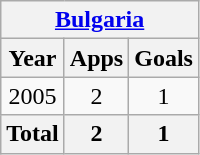<table class="wikitable" style="text-align:center">
<tr>
<th colspan=3><a href='#'>Bulgaria</a></th>
</tr>
<tr>
<th>Year</th>
<th>Apps</th>
<th>Goals</th>
</tr>
<tr>
<td>2005</td>
<td>2</td>
<td>1</td>
</tr>
<tr>
<th>Total</th>
<th>2</th>
<th>1</th>
</tr>
</table>
